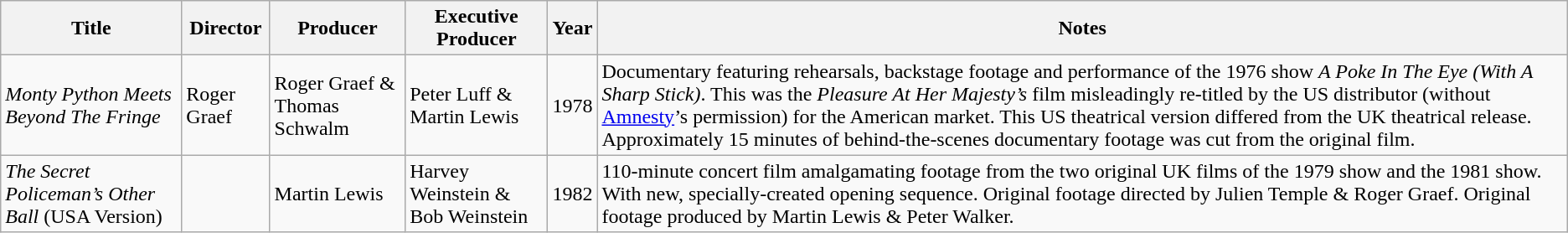<table class="wikitable">
<tr>
<th>Title</th>
<th>Director</th>
<th>Producer</th>
<th>Executive Producer</th>
<th>Year</th>
<th>Notes</th>
</tr>
<tr>
<td><em>Monty Python Meets Beyond The Fringe</em></td>
<td>Roger Graef</td>
<td>Roger Graef & Thomas Schwalm</td>
<td>Peter Luff & Martin Lewis</td>
<td>1978</td>
<td>Documentary featuring rehearsals, backstage footage and performance of the 1976 show <em>A Poke In The Eye (With A Sharp Stick)</em>.  This was the <em>Pleasure At Her Majesty’s</em> film misleadingly re-titled by the US distributor (without <a href='#'>Amnesty</a>’s permission) for the American market. This US theatrical version differed from the UK theatrical release.  Approximately 15 minutes of behind-the-scenes documentary footage was cut from the original film.</td>
</tr>
<tr>
<td><em>The Secret Policeman’s Other Ball</em> (USA Version)</td>
<td></td>
<td>Martin Lewis</td>
<td>Harvey Weinstein & Bob Weinstein</td>
<td>1982</td>
<td>110-minute concert film amalgamating footage from the two original UK films of the 1979 show and the 1981 show.  With new, specially-created opening sequence. Original footage directed by Julien Temple & Roger Graef. Original footage produced by Martin Lewis & Peter Walker.</td>
</tr>
</table>
